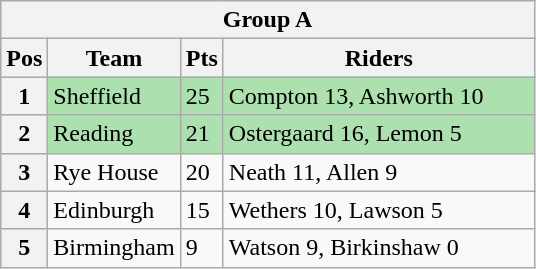<table class="wikitable">
<tr>
<th colspan="4">Group A</th>
</tr>
<tr>
<th width=20>Pos</th>
<th width=80>Team</th>
<th width=20>Pts</th>
<th width=200>Riders</th>
</tr>
<tr style="background:#ACE1AF;">
<th>1</th>
<td>Sheffield</td>
<td>25</td>
<td>Compton 13, Ashworth 10</td>
</tr>
<tr style="background:#ACE1AF;">
<th>2</th>
<td>Reading</td>
<td>21</td>
<td>Ostergaard 16, Lemon 5</td>
</tr>
<tr>
<th>3</th>
<td>Rye House</td>
<td>20</td>
<td>Neath 11, Allen 9</td>
</tr>
<tr>
<th>4</th>
<td>Edinburgh</td>
<td>15</td>
<td>Wethers 10, Lawson 5</td>
</tr>
<tr>
<th>5</th>
<td>Birmingham</td>
<td>9</td>
<td>Watson 9, Birkinshaw 0</td>
</tr>
</table>
